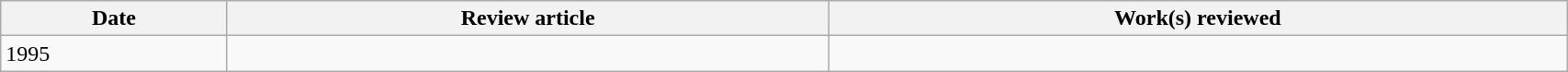<table class='wikitable sortable' width='90%'>
<tr>
<th>Date</th>
<th class='unsortable'>Review article</th>
<th class='unsortable'>Work(s) reviewed</th>
</tr>
<tr>
<td>1995</td>
<td></td>
<td></td>
</tr>
</table>
